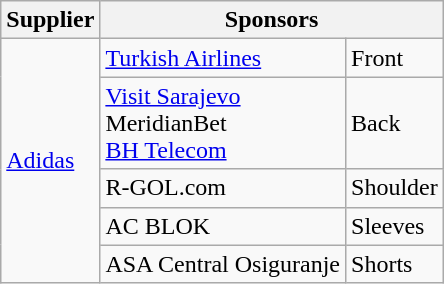<table class="wikitable">
<tr>
<th>Supplier</th>
<th colspan=2>Sponsors</th>
</tr>
<tr>
<td rowspan=5> <a href='#'>Adidas</a></td>
<td> <a href='#'>Turkish Airlines</a></td>
<td>Front</td>
</tr>
<tr>
<td> <a href='#'>Visit Sarajevo</a><br> MeridianBet<br> <a href='#'>BH Telecom</a></td>
<td>Back</td>
</tr>
<tr>
<td> R-GOL.com</td>
<td>Shoulder</td>
</tr>
<tr>
<td> AC BLOK</td>
<td>Sleeves</td>
</tr>
<tr>
<td> ASA Central Osiguranje</td>
<td>Shorts</td>
</tr>
</table>
